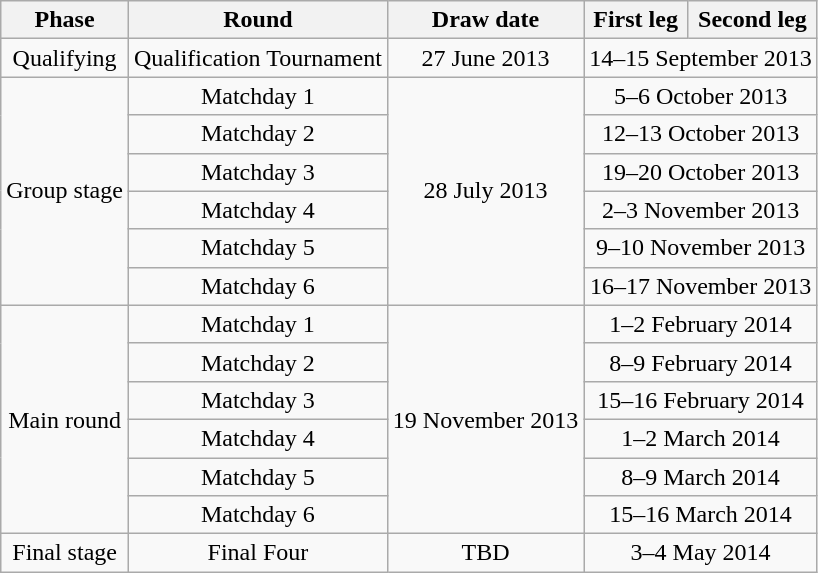<table class="wikitable" border="1">
<tr align="center">
<th>Phase</th>
<th>Round</th>
<th>Draw date</th>
<th>First leg</th>
<th>Second leg</th>
</tr>
<tr align="center">
<td rowspan="1">Qualifying</td>
<td>Qualification Tournament</td>
<td rowspan="1">27 June 2013</td>
<td colspan="2">14–15 September 2013</td>
</tr>
<tr align="center">
<td rowspan="6">Group stage</td>
<td>Matchday 1</td>
<td rowspan="6">28 July 2013</td>
<td colspan="2">5–6 October 2013</td>
</tr>
<tr align="center">
<td>Matchday 2</td>
<td colspan="2">12–13 October 2013</td>
</tr>
<tr align="center">
<td>Matchday 3</td>
<td colspan="2">19–20 October 2013</td>
</tr>
<tr align="center">
<td>Matchday 4</td>
<td colspan="2">2–3 November 2013</td>
</tr>
<tr align="center">
<td>Matchday 5</td>
<td colspan="2">9–10 November 2013</td>
</tr>
<tr align="center">
<td>Matchday 6</td>
<td colspan="2">16–17 November 2013</td>
</tr>
<tr align="center">
<td rowspan="6">Main round</td>
<td>Matchday 1</td>
<td rowspan="6">19 November 2013</td>
<td colspan="2">1–2 February 2014</td>
</tr>
<tr align="center">
<td>Matchday 2</td>
<td colspan="2">8–9 February 2014</td>
</tr>
<tr align="center">
<td>Matchday 3</td>
<td colspan="2">15–16 February 2014</td>
</tr>
<tr align="center">
<td>Matchday 4</td>
<td colspan="2">1–2 March 2014</td>
</tr>
<tr align="center">
<td>Matchday 5</td>
<td colspan="2">8–9 March 2014</td>
</tr>
<tr align="center">
<td>Matchday 6</td>
<td colspan="2">15–16 March 2014</td>
</tr>
<tr align="center">
<td rowspan="1">Final stage</td>
<td>Final Four</td>
<td rowspan="1">TBD</td>
<td colspan="2">3–4 May 2014</td>
</tr>
</table>
